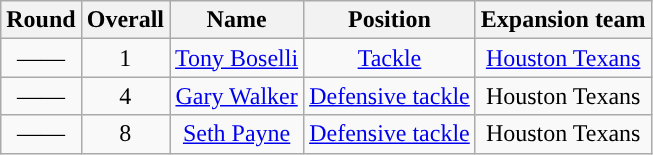<table class="wikitable" style="text-align:center">
<tr>
<th>Round</th>
<th>Overall</th>
<th>Name</th>
<th>Position</th>
<th>Expansion team</th>
</tr>
<tr>
<td>——</td>
<td>1</td>
<td><a href='#'>Tony Boselli</a></td>
<td><a href='#'>Tackle</a></td>
<td><a href='#'>Houston Texans</a></td>
</tr>
<tr>
<td>——</td>
<td>4</td>
<td><a href='#'>Gary Walker</a></td>
<td><a href='#'>Defensive tackle</a></td>
<td>Houston Texans</td>
</tr>
<tr>
<td>——</td>
<td>8</td>
<td><a href='#'>Seth Payne</a></td>
<td><a href='#'>Defensive tackle</a></td>
<td>Houston Texans</td>
</tr>
</table>
